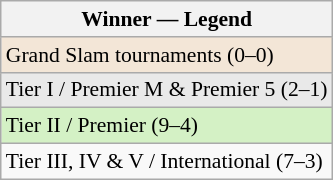<table class="wikitable" style="font-size:90%;">
<tr>
<th>Winner — Legend</th>
</tr>
<tr>
<td style="background:#f3e6d7;">Grand Slam tournaments (0–0)</td>
</tr>
<tr>
<td style="background:#e9e9e9;">Tier I / Premier M & Premier 5 (2–1)</td>
</tr>
<tr>
<td style="background:#d4f1c5;">Tier II / Premier (9–4)</td>
</tr>
<tr>
<td>Tier III, IV & V / International (7–3)</td>
</tr>
</table>
